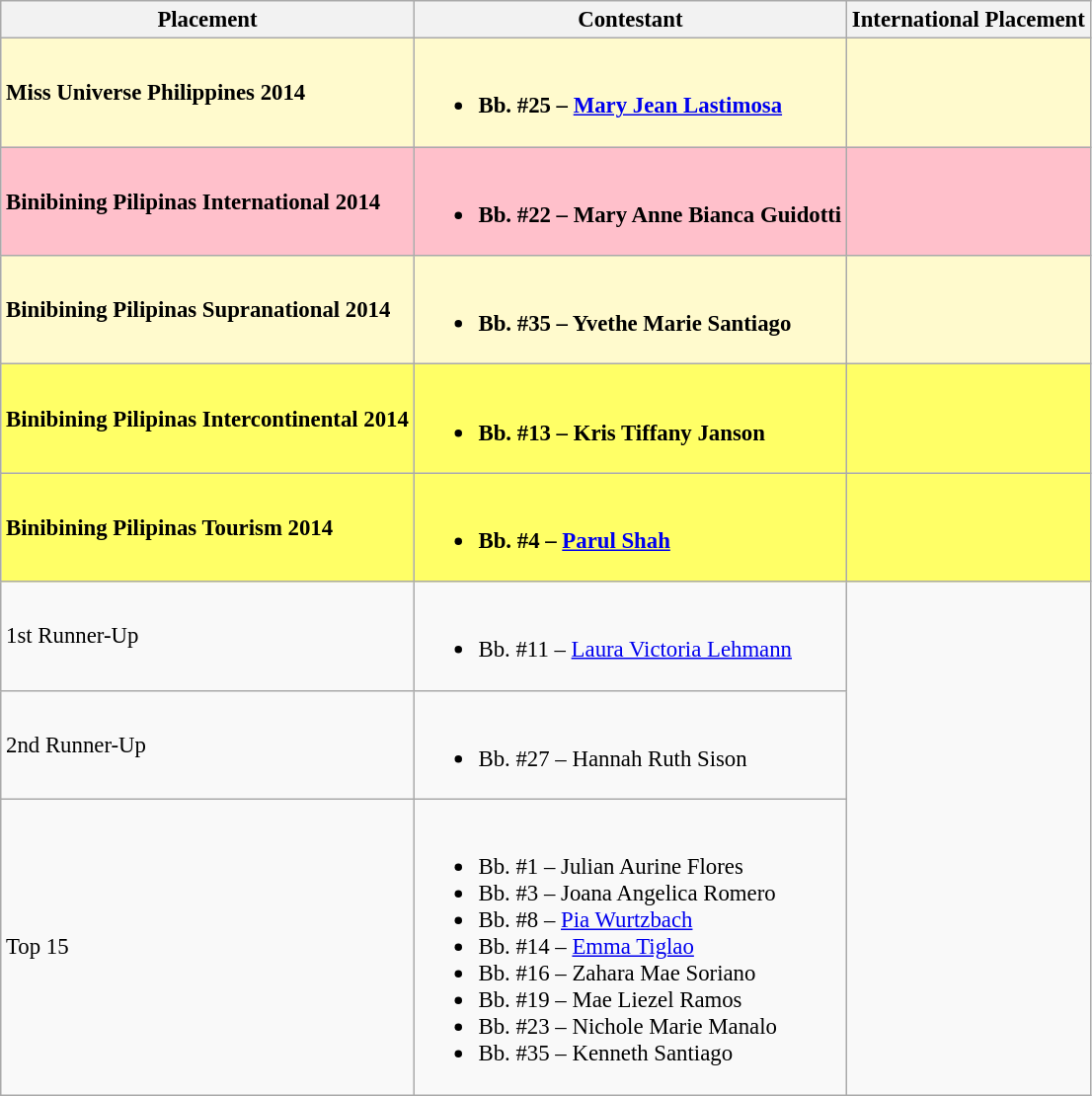<table class="wikitable sortable" style="font-size: 95%;">
<tr>
<th>Placement</th>
<th>Contestant</th>
<th>International Placement</th>
</tr>
<tr style="background:#FFFACD;">
<td><strong>Miss Universe Philippines 2014</strong></td>
<td><br><ul><li><strong>Bb. #25 – <a href='#'>Mary Jean Lastimosa</a></strong></li></ul></td>
<td></td>
</tr>
<tr style="background:pink;">
<td><strong>Binibining Pilipinas International 2014</strong></td>
<td><br><ul><li><strong>Bb. #22 – Mary Anne Bianca Guidotti</strong></li></ul></td>
<td></td>
</tr>
<tr style="background:#FFFACD;">
<td><strong>Binibining Pilipinas Supranational 2014</strong></td>
<td><br><ul><li><strong>Bb. #35 – Yvethe Marie Santiago</strong></li></ul></td>
<td></td>
</tr>
<tr style="background:#FFFF66;">
<td><strong>Binibining Pilipinas Intercontinental 2014</strong></td>
<td><br><ul><li><strong>Bb. #13 – Kris Tiffany Janson</strong></li></ul></td>
<td></td>
</tr>
<tr style="background:#FFFF66;">
<td><strong>Binibining Pilipinas Tourism 2014</strong></td>
<td><br><ul><li><strong>Bb. #4 – <a href='#'>Parul Shah</a></strong><br><em></em></li></ul></td>
<td></td>
</tr>
<tr>
<td>1st Runner-Up</td>
<td><br><ul><li>Bb. #11 – <a href='#'>Laura Victoria Lehmann</a></li></ul></td>
</tr>
<tr>
<td>2nd Runner-Up</td>
<td><br><ul><li>Bb. #27 – Hannah Ruth Sison</li></ul></td>
</tr>
<tr>
<td>Top 15</td>
<td><br><ul><li>Bb. #1 – Julian Aurine Flores</li><li>Bb. #3 – Joana Angelica Romero</li><li>Bb. #8 – <a href='#'>Pia Wurtzbach</a></li><li>Bb. #14 – <a href='#'>Emma Tiglao</a></li><li>Bb. #16 – Zahara Mae Soriano</li><li>Bb. #19 – Mae Liezel Ramos</li><li>Bb. #23 – Nichole Marie Manalo</li><li>Bb. #35 – Kenneth Santiago</li></ul></td>
</tr>
</table>
